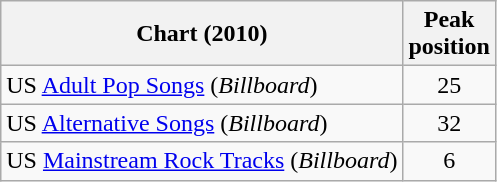<table class="wikitable">
<tr>
<th>Chart (2010)</th>
<th>Peak<br>position</th>
</tr>
<tr>
<td>US <a href='#'>Adult Pop Songs</a> (<em>Billboard</em>)</td>
<td align="center">25</td>
</tr>
<tr>
<td>US <a href='#'>Alternative Songs</a> (<em>Billboard</em>)</td>
<td align="center">32</td>
</tr>
<tr>
<td>US <a href='#'>Mainstream Rock Tracks</a> (<em>Billboard</em>)</td>
<td align="center">6</td>
</tr>
</table>
